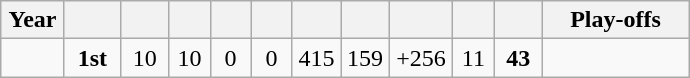<table class="wikitable" style="text-align:center;">
<tr>
<th style="width:35px;">Year</th>
<th style="width:30px;"></th>
<th style="width:25px;"></th>
<th style="width:20px;"></th>
<th style="width:20px;"></th>
<th style="width:20px;"></th>
<th style="width:25px;"></th>
<th style="width:25px;"></th>
<th style="width:35px;"></th>
<th style="width:20px;"></th>
<th style="width:25px;"></th>
<th style="width:90px;">Play-offs<br></th>
</tr>
<tr>
<td style="padding-right:2px"></td>
<td><strong>1st</strong></td>
<td>10</td>
<td>10</td>
<td>0</td>
<td>0</td>
<td>415</td>
<td>159</td>
<td>+256</td>
<td>11</td>
<td><strong>43</strong></td>
<td></td>
</tr>
</table>
